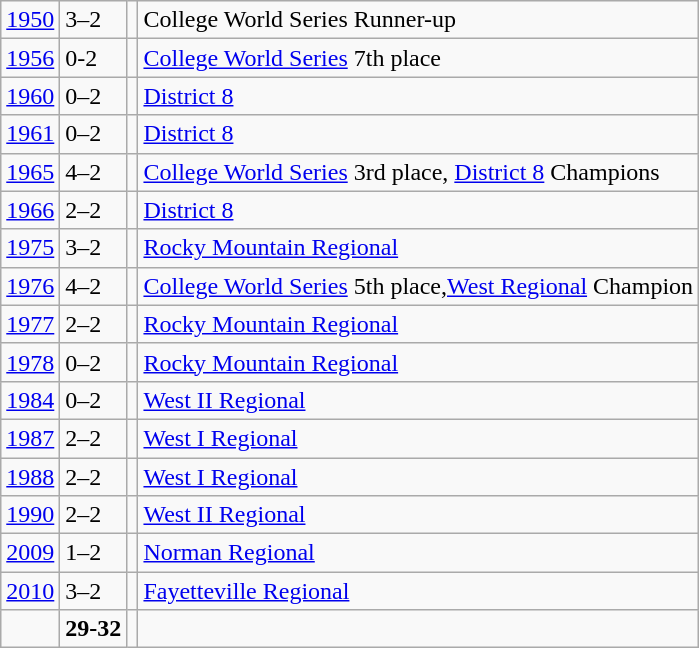<table class="wikitable">
<tr>
<td><a href='#'>1950</a></td>
<td>3–2</td>
<td></td>
<td>College World Series Runner-up</td>
</tr>
<tr>
<td><a href='#'>1956</a></td>
<td>0-2</td>
<td></td>
<td><a href='#'>College World Series</a> 7th place</td>
</tr>
<tr>
<td><a href='#'>1960</a></td>
<td>0–2</td>
<td></td>
<td><a href='#'>District 8</a></td>
</tr>
<tr>
<td><a href='#'>1961</a></td>
<td>0–2</td>
<td></td>
<td><a href='#'>District 8</a></td>
</tr>
<tr>
<td><a href='#'>1965</a></td>
<td>4–2</td>
<td></td>
<td><a href='#'>College World Series</a> 3rd place, <a href='#'>District 8</a> Champions</td>
</tr>
<tr>
<td><a href='#'>1966</a></td>
<td>2–2</td>
<td></td>
<td><a href='#'>District 8</a></td>
</tr>
<tr>
<td><a href='#'>1975</a></td>
<td>3–2</td>
<td></td>
<td><a href='#'>Rocky Mountain Regional</a></td>
</tr>
<tr>
<td><a href='#'>1976</a></td>
<td>4–2</td>
<td></td>
<td><a href='#'>College World Series</a> 5th place,<a href='#'>West Regional</a> Champion</td>
</tr>
<tr>
<td><a href='#'>1977</a></td>
<td>2–2</td>
<td></td>
<td><a href='#'>Rocky Mountain Regional</a></td>
</tr>
<tr>
<td><a href='#'>1978</a></td>
<td>0–2</td>
<td></td>
<td><a href='#'>Rocky Mountain Regional</a></td>
</tr>
<tr>
<td><a href='#'>1984</a></td>
<td>0–2</td>
<td></td>
<td><a href='#'>West II Regional</a></td>
</tr>
<tr>
<td><a href='#'>1987</a></td>
<td>2–2</td>
<td></td>
<td><a href='#'>West I Regional</a></td>
</tr>
<tr>
<td><a href='#'>1988</a></td>
<td>2–2</td>
<td></td>
<td><a href='#'>West I Regional</a></td>
</tr>
<tr>
<td><a href='#'>1990</a></td>
<td>2–2</td>
<td></td>
<td><a href='#'>West II Regional</a></td>
</tr>
<tr>
<td><a href='#'>2009</a></td>
<td>1–2</td>
<td></td>
<td><a href='#'>Norman Regional</a></td>
</tr>
<tr>
<td><a href='#'>2010</a></td>
<td>3–2</td>
<td></td>
<td><a href='#'>Fayetteville Regional</a></td>
</tr>
<tr>
<td></td>
<td><strong>29-32</strong></td>
<td><strong></strong></td>
<td></td>
</tr>
</table>
